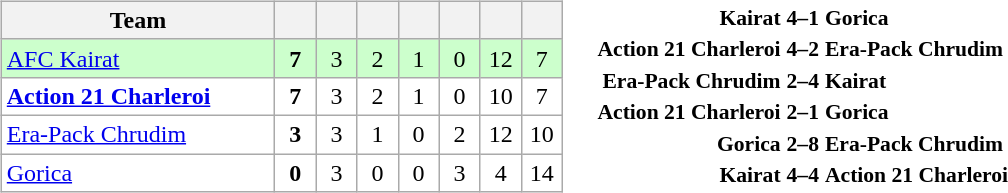<table>
<tr>
<td><br><table class="wikitable" style="text-align: center;">
<tr>
<th width="175">Team</th>
<th width="20"></th>
<th width="20"></th>
<th width="20"></th>
<th width="20"></th>
<th width="20"></th>
<th width="20"></th>
<th width="20"></th>
</tr>
<tr bgcolor="#ccffcc">
<td align="left"> <a href='#'>AFC Kairat</a></td>
<td><strong>7</strong></td>
<td>3</td>
<td>2</td>
<td>1</td>
<td>0</td>
<td>12</td>
<td>7</td>
</tr>
<tr bgcolor=ffffff>
<td align="left"> <strong><a href='#'>Action 21 Charleroi</a></strong></td>
<td><strong>7</strong></td>
<td>3</td>
<td>2</td>
<td>1</td>
<td>0</td>
<td>10</td>
<td>7</td>
</tr>
<tr bgcolor=ffffff>
<td align="left"> <a href='#'>Era-Pack Chrudim</a></td>
<td><strong>3</strong></td>
<td>3</td>
<td>1</td>
<td>0</td>
<td>2</td>
<td>12</td>
<td>10</td>
</tr>
<tr bgcolor=ffffff>
<td align="left"> <a href='#'>Gorica</a></td>
<td><strong>0</strong></td>
<td>3</td>
<td>0</td>
<td>0</td>
<td>3</td>
<td>4</td>
<td>14</td>
</tr>
</table>
</td>
<td><br><table style="font-size:90%; margin: 0 auto;">
<tr>
<td align="right"><strong>Kairat</strong></td>
<td align="center"><strong>4–1</strong></td>
<td><strong>Gorica</strong></td>
</tr>
<tr>
<td align="right"><strong>Action 21 Charleroi</strong></td>
<td align="center"><strong>4–2</strong></td>
<td><strong>Era-Pack Chrudim</strong></td>
</tr>
<tr>
<td align="right"><strong>Era-Pack Chrudim</strong></td>
<td align="center"><strong>2–4</strong></td>
<td><strong>Kairat</strong></td>
</tr>
<tr>
<td align="right"><strong>Action 21 Charleroi</strong></td>
<td align="center"><strong>2–1</strong></td>
<td><strong>Gorica</strong></td>
</tr>
<tr>
<td align="right"><strong>Gorica</strong></td>
<td align="center"><strong>2–8</strong></td>
<td><strong>Era-Pack Chrudim</strong></td>
</tr>
<tr>
<td align="right"><strong>Kairat</strong></td>
<td align="center"><strong>4–4</strong></td>
<td><strong>Action 21 Charleroi</strong></td>
</tr>
</table>
</td>
</tr>
</table>
